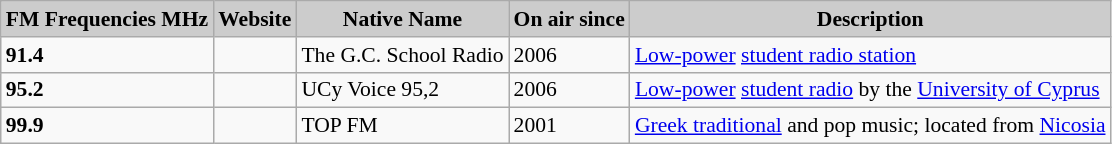<table class="wikitable" style="font-size:90%;">
<tr>
<th style="background:#ccc;">FM Frequencies MHz</th>
<th style="background:#ccc;">Website</th>
<th style="background:#ccc;">Native Name</th>
<th style="background:#ccc;">On air since</th>
<th style="background:#ccc;">Description</th>
</tr>
<tr>
<td><strong>91.4</strong></td>
<td></td>
<td>The G.C. School Radio</td>
<td>2006</td>
<td><a href='#'>Low-power</a> <a href='#'>student radio station</a></td>
</tr>
<tr>
<td><strong>95.2</strong></td>
<td></td>
<td>UCy Voice 95,2</td>
<td>2006</td>
<td><a href='#'>Low-power</a> <a href='#'>student radio</a> by the <a href='#'>University of Cyprus</a></td>
</tr>
<tr>
<td><strong>99.9</strong></td>
<td></td>
<td>TOP FM</td>
<td>2001</td>
<td><a href='#'>Greek traditional</a> and pop music; located from <a href='#'>Nicosia</a></td>
</tr>
</table>
